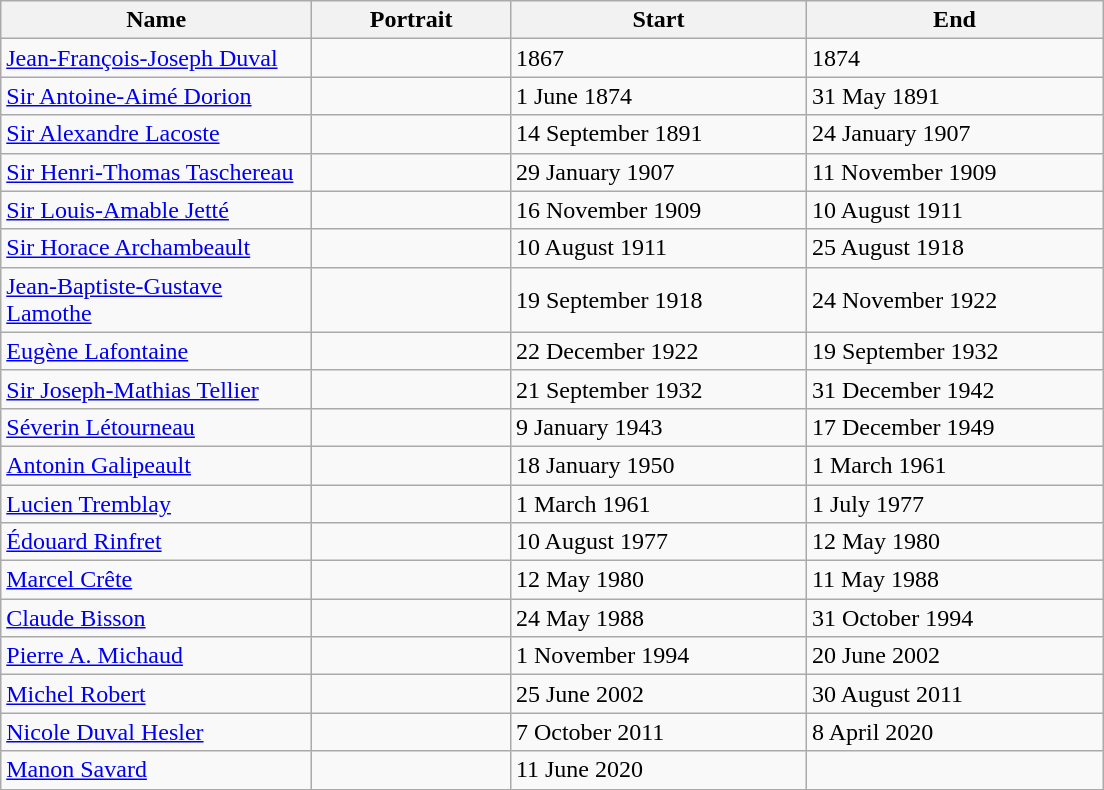<table class="wikitable">
<tr>
<th scope=col width="200">Name</th>
<th scope=col width="125">Portrait</th>
<th scope=col width="190">Start</th>
<th scope=col width="190">End</th>
</tr>
<tr>
<td><a href='#'>Jean-François-Joseph Duval</a></td>
<td></td>
<td>1867</td>
<td>1874</td>
</tr>
<tr>
<td><a href='#'>Sir Antoine-Aimé Dorion</a></td>
<td></td>
<td>1 June 1874</td>
<td>31 May 1891</td>
</tr>
<tr>
<td><a href='#'>Sir Alexandre Lacoste</a></td>
<td></td>
<td>14 September 1891</td>
<td>24 January 1907</td>
</tr>
<tr>
<td><a href='#'>Sir Henri-Thomas Taschereau</a></td>
<td></td>
<td>29 January 1907</td>
<td>11 November 1909</td>
</tr>
<tr>
<td><a href='#'>Sir Louis-Amable Jetté</a></td>
<td></td>
<td>16 November 1909</td>
<td>10 August 1911</td>
</tr>
<tr>
<td><a href='#'>Sir Horace Archambeault</a></td>
<td></td>
<td>10 August 1911</td>
<td>25 August 1918</td>
</tr>
<tr>
<td><a href='#'>Jean-Baptiste-Gustave Lamothe</a></td>
<td></td>
<td>19 September 1918</td>
<td>24 November 1922</td>
</tr>
<tr>
<td><a href='#'>Eugène Lafontaine</a></td>
<td></td>
<td>22 December 1922</td>
<td>19 September 1932</td>
</tr>
<tr>
<td><a href='#'>Sir Joseph-Mathias Tellier</a></td>
<td></td>
<td>21 September 1932</td>
<td>31 December 1942</td>
</tr>
<tr>
<td><a href='#'>Séverin Létourneau</a></td>
<td></td>
<td>9 January 1943</td>
<td>17 December 1949</td>
</tr>
<tr>
<td><a href='#'>Antonin Galipeault</a></td>
<td></td>
<td>18 January 1950</td>
<td>1 March 1961</td>
</tr>
<tr>
<td><a href='#'>Lucien Tremblay</a></td>
<td></td>
<td>1 March 1961</td>
<td>1 July 1977</td>
</tr>
<tr>
<td><a href='#'>Édouard Rinfret</a></td>
<td></td>
<td>10 August 1977</td>
<td>12 May 1980</td>
</tr>
<tr>
<td><a href='#'>Marcel Crête</a></td>
<td></td>
<td>12 May 1980</td>
<td>11 May 1988</td>
</tr>
<tr>
<td><a href='#'>Claude Bisson</a></td>
<td></td>
<td>24 May 1988</td>
<td>31 October 1994</td>
</tr>
<tr>
<td><a href='#'>Pierre A. Michaud</a></td>
<td></td>
<td>1 November 1994</td>
<td>20 June 2002</td>
</tr>
<tr>
<td><a href='#'>Michel Robert</a></td>
<td></td>
<td>25 June 2002</td>
<td>30 August 2011</td>
</tr>
<tr>
<td><a href='#'>Nicole Duval Hesler</a></td>
<td></td>
<td>7 October 2011</td>
<td>8 April 2020</td>
</tr>
<tr>
<td><a href='#'>Manon Savard</a></td>
<td></td>
<td>11 June 2020</td>
<td></td>
</tr>
</table>
